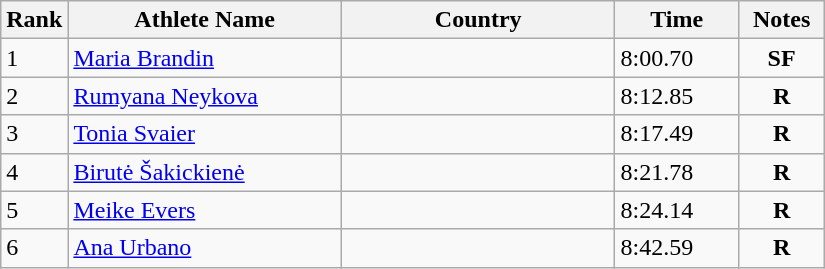<table class="wikitable">
<tr>
<th width=25>Rank</th>
<th width=175>Athlete Name</th>
<th width=175>Country</th>
<th width=75>Time</th>
<th width=50>Notes</th>
</tr>
<tr>
<td>1</td>
<td><a href='#'>Maria Brandin</a></td>
<td></td>
<td>8:00.70</td>
<td align=center><strong>SF</strong></td>
</tr>
<tr>
<td>2</td>
<td><a href='#'>Rumyana Neykova</a></td>
<td></td>
<td>8:12.85</td>
<td align=center><strong>R</strong></td>
</tr>
<tr>
<td>3</td>
<td><a href='#'>Tonia Svaier</a></td>
<td></td>
<td>8:17.49</td>
<td align=center><strong>R</strong></td>
</tr>
<tr>
<td>4</td>
<td><a href='#'>Birutė Šakickienė</a></td>
<td></td>
<td>8:21.78</td>
<td align=center><strong>R</strong></td>
</tr>
<tr>
<td>5</td>
<td><a href='#'>Meike Evers</a></td>
<td></td>
<td>8:24.14</td>
<td align=center><strong>R</strong></td>
</tr>
<tr>
<td>6</td>
<td><a href='#'>Ana Urbano</a></td>
<td></td>
<td>8:42.59</td>
<td align=center><strong>R</strong></td>
</tr>
</table>
